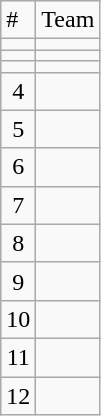<table class="wikitable">
<tr>
<td>#</td>
<td>Team</td>
</tr>
<tr>
<td align=center></td>
<td></td>
</tr>
<tr>
<td align=center></td>
<td></td>
</tr>
<tr>
<td align=center></td>
<td></td>
</tr>
<tr>
<td align=center>4</td>
<td></td>
</tr>
<tr>
<td align=center>5</td>
<td></td>
</tr>
<tr>
<td align=center>6</td>
<td></td>
</tr>
<tr>
<td align=center>7</td>
<td></td>
</tr>
<tr>
<td align=center>8</td>
<td></td>
</tr>
<tr>
<td align=center>9</td>
<td></td>
</tr>
<tr>
<td align=center>10</td>
<td></td>
</tr>
<tr>
<td align=center>11</td>
<td></td>
</tr>
<tr>
<td align=center>12</td>
<td></td>
</tr>
</table>
